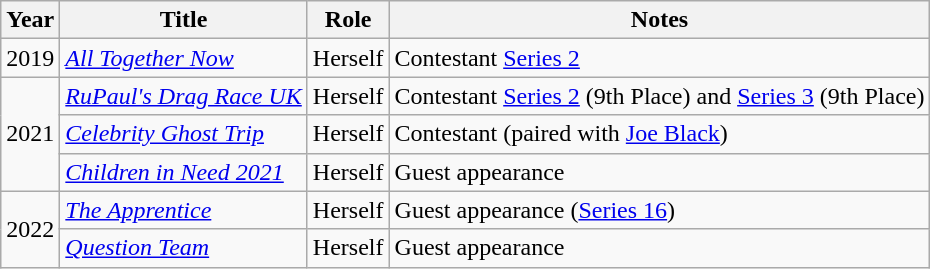<table class="wikitable plainrowheaders sortable">
<tr>
<th scope="col">Year</th>
<th scope="col">Title</th>
<th scope="col">Role</th>
<th scope="col">Notes</th>
</tr>
<tr>
<td>2019</td>
<td><em><a href='#'>All Together Now</a></em></td>
<td>Herself</td>
<td>Contestant <a href='#'>Series 2</a></td>
</tr>
<tr>
<td rowspan="3">2021</td>
<td><em><a href='#'>RuPaul's Drag Race UK</a></em></td>
<td>Herself</td>
<td>Contestant <a href='#'>Series 2</a> (9th Place) and <a href='#'>Series 3</a> (9th Place)</td>
</tr>
<tr>
<td><em><a href='#'>Celebrity Ghost Trip</a></em></td>
<td>Herself</td>
<td>Contestant (paired with <a href='#'>Joe Black</a>)</td>
</tr>
<tr>
<td><em><a href='#'>Children in Need 2021</a></em></td>
<td>Herself</td>
<td>Guest appearance</td>
</tr>
<tr>
<td rowspan="2">2022</td>
<td><em><a href='#'>The Apprentice</a></em></td>
<td>Herself</td>
<td>Guest appearance (<a href='#'>Series 16</a>)</td>
</tr>
<tr>
<td><em><a href='#'>Question Team</a></em></td>
<td>Herself</td>
<td>Guest appearance</td>
</tr>
</table>
